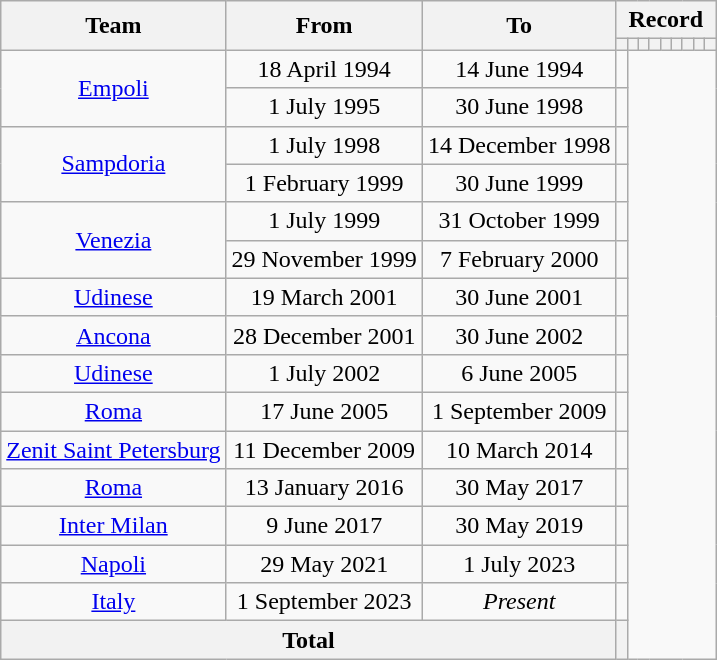<table class="wikitable" style="text-align:center">
<tr>
<th rowspan="2">Team</th>
<th rowspan="2">From</th>
<th rowspan="2">To</th>
<th colspan="9">Record</th>
</tr>
<tr>
<th></th>
<th></th>
<th></th>
<th></th>
<th></th>
<th></th>
<th></th>
<th></th>
<th></th>
</tr>
<tr>
<td rowspan="2"><a href='#'>Empoli</a></td>
<td>18 April 1994</td>
<td>14 June 1994<br></td>
<td></td>
</tr>
<tr>
<td>1 July 1995</td>
<td>30 June 1998<br> </td>
<td><br></td>
</tr>
<tr>
<td rowspan="2"><a href='#'>Sampdoria</a></td>
<td>1 July 1998</td>
<td>14 December 1998<br></td>
<td></td>
</tr>
<tr>
<td>1 February 1999</td>
<td>30 June 1999<br></td>
<td></td>
</tr>
<tr>
<td rowspan="2"><a href='#'>Venezia</a></td>
<td>1 July 1999</td>
<td>31 October 1999<br></td>
<td></td>
</tr>
<tr>
<td>29 November 1999</td>
<td>7 February 2000<br></td>
<td></td>
</tr>
<tr>
<td><a href='#'>Udinese</a></td>
<td>19 March 2001</td>
<td>30 June 2001<br></td>
<td></td>
</tr>
<tr>
<td><a href='#'>Ancona</a></td>
<td>28 December 2001</td>
<td>30 June 2002<br></td>
<td></td>
</tr>
<tr>
<td><a href='#'>Udinese</a></td>
<td>1 July 2002</td>
<td>6 June 2005<br></td>
<td></td>
</tr>
<tr>
<td><a href='#'>Roma</a></td>
<td>17 June 2005</td>
<td>1 September 2009<br></td>
<td></td>
</tr>
<tr>
<td><a href='#'>Zenit Saint Petersburg</a></td>
<td>11 December 2009</td>
<td>10 March 2014<br></td>
<td></td>
</tr>
<tr>
<td><a href='#'>Roma</a></td>
<td>13 January 2016</td>
<td>30 May 2017<br></td>
<td></td>
</tr>
<tr>
<td><a href='#'>Inter Milan</a></td>
<td>9 June 2017</td>
<td>30 May 2019<br></td>
<td></td>
</tr>
<tr>
<td><a href='#'>Napoli</a></td>
<td>29 May 2021</td>
<td>1 July 2023<br></td>
<td></td>
</tr>
<tr>
<td><a href='#'>Italy</a></td>
<td>1 September 2023</td>
<td><em>Present</em><br></td>
<td></td>
</tr>
<tr>
<th colspan="3">Total<br></th>
<th></th>
</tr>
</table>
